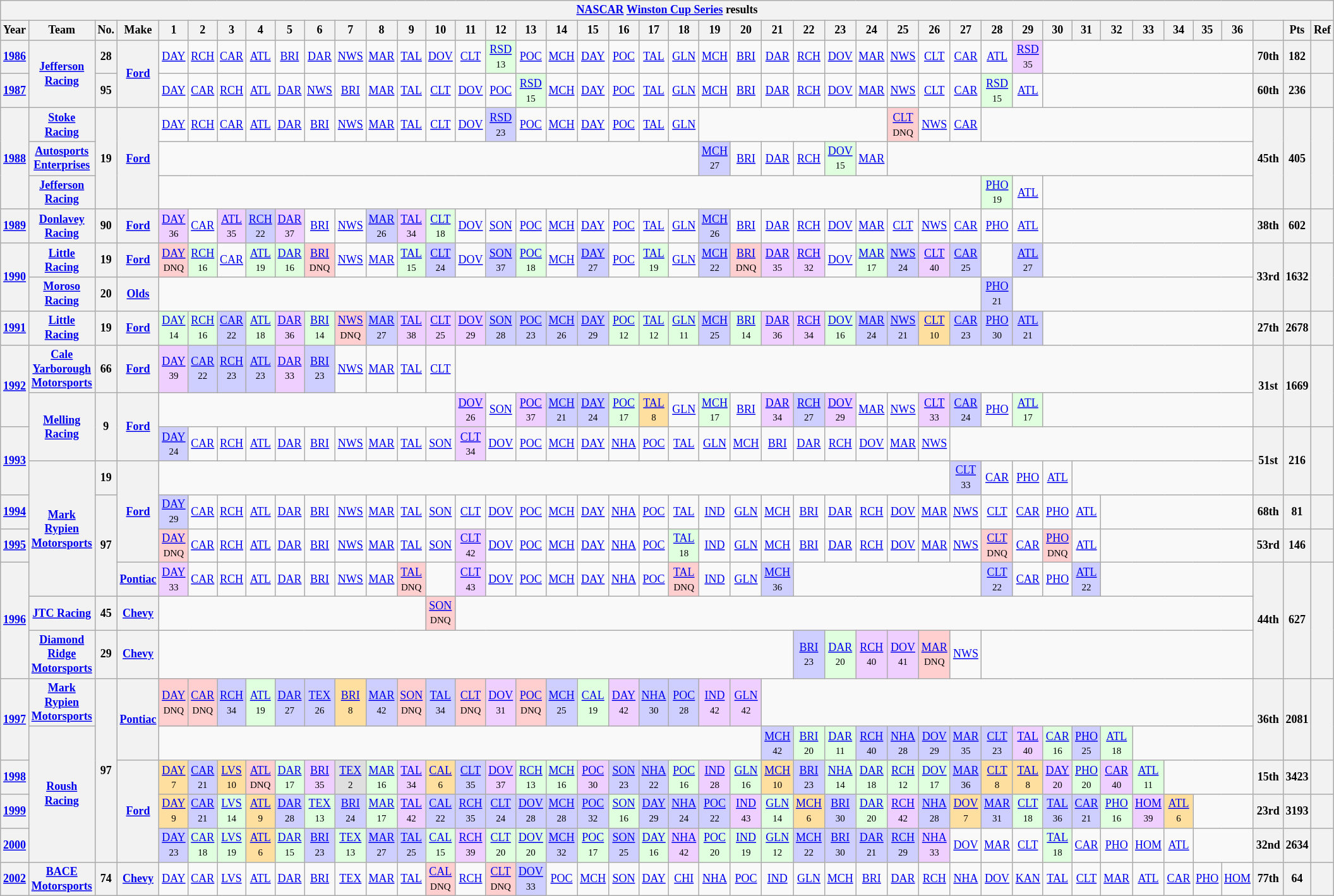<table class="wikitable" style="text-align:center; font-size:75%">
<tr>
<th colspan=45><a href='#'>NASCAR</a> <a href='#'>Winston Cup Series</a> results</th>
</tr>
<tr>
<th>Year</th>
<th>Team</th>
<th>No.</th>
<th>Make</th>
<th>1</th>
<th>2</th>
<th>3</th>
<th>4</th>
<th>5</th>
<th>6</th>
<th>7</th>
<th>8</th>
<th>9</th>
<th>10</th>
<th>11</th>
<th>12</th>
<th>13</th>
<th>14</th>
<th>15</th>
<th>16</th>
<th>17</th>
<th>18</th>
<th>19</th>
<th>20</th>
<th>21</th>
<th>22</th>
<th>23</th>
<th>24</th>
<th>25</th>
<th>26</th>
<th>27</th>
<th>28</th>
<th>29</th>
<th>30</th>
<th>31</th>
<th>32</th>
<th>33</th>
<th>34</th>
<th>35</th>
<th>36</th>
<th></th>
<th>Pts</th>
<th>Ref</th>
</tr>
<tr>
<th><a href='#'>1986</a></th>
<th rowspan=2><a href='#'>Jefferson Racing</a></th>
<th>28</th>
<th rowspan=2><a href='#'>Ford</a></th>
<td><a href='#'>DAY</a></td>
<td><a href='#'>RCH</a></td>
<td><a href='#'>CAR</a></td>
<td><a href='#'>ATL</a></td>
<td><a href='#'>BRI</a></td>
<td><a href='#'>DAR</a></td>
<td><a href='#'>NWS</a></td>
<td><a href='#'>MAR</a></td>
<td><a href='#'>TAL</a></td>
<td><a href='#'>DOV</a></td>
<td><a href='#'>CLT</a></td>
<td style="background:#DFFFDF;"><a href='#'>RSD</a><br><small>13</small></td>
<td><a href='#'>POC</a></td>
<td><a href='#'>MCH</a></td>
<td><a href='#'>DAY</a></td>
<td><a href='#'>POC</a></td>
<td><a href='#'>TAL</a></td>
<td><a href='#'>GLN</a></td>
<td><a href='#'>MCH</a></td>
<td><a href='#'>BRI</a></td>
<td><a href='#'>DAR</a></td>
<td><a href='#'>RCH</a></td>
<td><a href='#'>DOV</a></td>
<td><a href='#'>MAR</a></td>
<td><a href='#'>NWS</a></td>
<td><a href='#'>CLT</a></td>
<td><a href='#'>CAR</a></td>
<td><a href='#'>ATL</a></td>
<td style="background:#EFCFFF;"><a href='#'>RSD</a><br><small>35</small></td>
<td colspan=7></td>
<th>70th</th>
<th>182</th>
<th></th>
</tr>
<tr>
<th><a href='#'>1987</a></th>
<th>95</th>
<td><a href='#'>DAY</a></td>
<td><a href='#'>CAR</a></td>
<td><a href='#'>RCH</a></td>
<td><a href='#'>ATL</a></td>
<td><a href='#'>DAR</a></td>
<td><a href='#'>NWS</a></td>
<td><a href='#'>BRI</a></td>
<td><a href='#'>MAR</a></td>
<td><a href='#'>TAL</a></td>
<td><a href='#'>CLT</a></td>
<td><a href='#'>DOV</a></td>
<td><a href='#'>POC</a></td>
<td style="background:#DFFFDF;"><a href='#'>RSD</a><br><small>15</small></td>
<td><a href='#'>MCH</a></td>
<td><a href='#'>DAY</a></td>
<td><a href='#'>POC</a></td>
<td><a href='#'>TAL</a></td>
<td><a href='#'>GLN</a></td>
<td><a href='#'>MCH</a></td>
<td><a href='#'>BRI</a></td>
<td><a href='#'>DAR</a></td>
<td><a href='#'>RCH</a></td>
<td><a href='#'>DOV</a></td>
<td><a href='#'>MAR</a></td>
<td><a href='#'>NWS</a></td>
<td><a href='#'>CLT</a></td>
<td><a href='#'>CAR</a></td>
<td style="background:#DFFFDF;"><a href='#'>RSD</a><br><small>15</small></td>
<td><a href='#'>ATL</a></td>
<td colspan=7></td>
<th>60th</th>
<th>236</th>
<th></th>
</tr>
<tr>
<th rowspan=3><a href='#'>1988</a></th>
<th><a href='#'>Stoke Racing</a></th>
<th rowspan=3>19</th>
<th rowspan=3><a href='#'>Ford</a></th>
<td><a href='#'>DAY</a></td>
<td><a href='#'>RCH</a></td>
<td><a href='#'>CAR</a></td>
<td><a href='#'>ATL</a></td>
<td><a href='#'>DAR</a></td>
<td><a href='#'>BRI</a></td>
<td><a href='#'>NWS</a></td>
<td><a href='#'>MAR</a></td>
<td><a href='#'>TAL</a></td>
<td><a href='#'>CLT</a></td>
<td><a href='#'>DOV</a></td>
<td style="background:#CFCFFF;"><a href='#'>RSD</a><br><small>23</small></td>
<td><a href='#'>POC</a></td>
<td><a href='#'>MCH</a></td>
<td><a href='#'>DAY</a></td>
<td><a href='#'>POC</a></td>
<td><a href='#'>TAL</a></td>
<td><a href='#'>GLN</a></td>
<td colspan=6></td>
<td style="background:#FFCFCF;"><a href='#'>CLT</a><br><small>DNQ</small></td>
<td><a href='#'>NWS</a></td>
<td><a href='#'>CAR</a></td>
<td colspan=9></td>
<th rowspan=3>45th</th>
<th rowspan=3>405</th>
<th rowspan=3></th>
</tr>
<tr>
<th><a href='#'>Autosports Enterprises</a></th>
<td colspan=18></td>
<td style="background:#CFCFFF;"><a href='#'>MCH</a><br><small>27</small></td>
<td><a href='#'>BRI</a></td>
<td><a href='#'>DAR</a></td>
<td><a href='#'>RCH</a></td>
<td style="background:#DFFFDF;"><a href='#'>DOV</a><br><small>15</small></td>
<td><a href='#'>MAR</a></td>
<td colspan=12></td>
</tr>
<tr>
<th><a href='#'>Jefferson Racing</a></th>
<td colspan=27></td>
<td style="background:#DFFFDF;"><a href='#'>PHO</a><br><small>19</small></td>
<td><a href='#'>ATL</a></td>
<td colspan=7></td>
</tr>
<tr>
<th><a href='#'>1989</a></th>
<th><a href='#'>Donlavey Racing</a></th>
<th>90</th>
<th><a href='#'>Ford</a></th>
<td style="background:#EFCFFF;"><a href='#'>DAY</a><br><small>36</small></td>
<td><a href='#'>CAR</a></td>
<td style="background:#EFCFFF;"><a href='#'>ATL</a><br><small>35</small></td>
<td style="background:#CFCFFF;"><a href='#'>RCH</a><br><small>22</small></td>
<td style="background:#EFCFFF;"><a href='#'>DAR</a><br><small>37</small></td>
<td><a href='#'>BRI</a></td>
<td><a href='#'>NWS</a></td>
<td style="background:#CFCFFF;"><a href='#'>MAR</a><br><small>26</small></td>
<td style="background:#EFCFFF;"><a href='#'>TAL</a><br><small>34</small></td>
<td style="background:#DFFFDF;"><a href='#'>CLT</a><br><small>18</small></td>
<td><a href='#'>DOV</a></td>
<td><a href='#'>SON</a></td>
<td><a href='#'>POC</a></td>
<td><a href='#'>MCH</a></td>
<td><a href='#'>DAY</a></td>
<td><a href='#'>POC</a></td>
<td><a href='#'>TAL</a></td>
<td><a href='#'>GLN</a></td>
<td style="background:#CFCFFF;"><a href='#'>MCH</a><br><small>26</small></td>
<td><a href='#'>BRI</a></td>
<td><a href='#'>DAR</a></td>
<td><a href='#'>RCH</a></td>
<td><a href='#'>DOV</a></td>
<td><a href='#'>MAR</a></td>
<td><a href='#'>CLT</a></td>
<td><a href='#'>NWS</a></td>
<td><a href='#'>CAR</a></td>
<td><a href='#'>PHO</a></td>
<td><a href='#'>ATL</a></td>
<td colspan=7></td>
<th>38th</th>
<th>602</th>
<th></th>
</tr>
<tr>
<th rowspan=2><a href='#'>1990</a></th>
<th><a href='#'>Little Racing</a></th>
<th>19</th>
<th><a href='#'>Ford</a></th>
<td style="background:#FFCFCF;"><a href='#'>DAY</a><br><small>DNQ</small></td>
<td style="background:#DFFFDF;"><a href='#'>RCH</a><br><small>16</small></td>
<td><a href='#'>CAR</a></td>
<td style="background:#DFFFDF;"><a href='#'>ATL</a><br><small>19</small></td>
<td style="background:#DFFFDF;"><a href='#'>DAR</a><br><small>16</small></td>
<td style="background:#FFCFCF;"><a href='#'>BRI</a><br><small>DNQ</small></td>
<td><a href='#'>NWS</a></td>
<td><a href='#'>MAR</a></td>
<td style="background:#DFFFDF;"><a href='#'>TAL</a><br><small>15</small></td>
<td style="background:#CFCFFF;"><a href='#'>CLT</a><br><small>24</small></td>
<td><a href='#'>DOV</a></td>
<td style="background:#CFCFFF;"><a href='#'>SON</a><br><small>37</small></td>
<td style="background:#DFFFDF;"><a href='#'>POC</a><br><small>18</small></td>
<td><a href='#'>MCH</a></td>
<td style="background:#CFCFFF;"><a href='#'>DAY</a><br><small>27</small></td>
<td><a href='#'>POC</a></td>
<td style="background:#DFFFDF;"><a href='#'>TAL</a><br><small>19</small></td>
<td><a href='#'>GLN</a></td>
<td style="background:#CFCFFF;"><a href='#'>MCH</a><br><small>22</small></td>
<td style="background:#FFCFCF;"><a href='#'>BRI</a><br><small>DNQ</small></td>
<td style="background:#EFCFFF;"><a href='#'>DAR</a><br><small>35</small></td>
<td style="background:#EFCFFF;"><a href='#'>RCH</a><br><small>32</small></td>
<td><a href='#'>DOV</a></td>
<td style="background:#DFFFDF;"><a href='#'>MAR</a><br><small>17</small></td>
<td style="background:#CFCFFF;"><a href='#'>NWS</a><br><small>24</small></td>
<td style="background:#EFCFFF;"><a href='#'>CLT</a><br><small>40</small></td>
<td style="background:#CFCFFF;"><a href='#'>CAR</a><br><small>25</small></td>
<td></td>
<td style="background:#CFCFFF;"><a href='#'>ATL</a><br><small>27</small></td>
<td colspan=7></td>
<th rowspan=2>33rd</th>
<th rowspan=2>1632</th>
<th rowspan=2></th>
</tr>
<tr>
<th><a href='#'>Moroso Racing</a></th>
<th>20</th>
<th><a href='#'>Olds</a></th>
<td colspan=27></td>
<td style="background:#CFCFFF;"><a href='#'>PHO</a><br><small>21</small></td>
<td colspan=8></td>
</tr>
<tr>
<th><a href='#'>1991</a></th>
<th><a href='#'>Little Racing</a></th>
<th>19</th>
<th><a href='#'>Ford</a></th>
<td style="background:#DFFFDF;"><a href='#'>DAY</a><br><small>14</small></td>
<td style="background:#DFFFDF;"><a href='#'>RCH</a><br><small>16</small></td>
<td style="background:#CFCFFF;"><a href='#'>CAR</a><br><small>22</small></td>
<td style="background:#DFFFDF;"><a href='#'>ATL</a><br><small>18</small></td>
<td style="background:#EFCFFF;"><a href='#'>DAR</a><br><small>36</small></td>
<td style="background:#DFFFDF;"><a href='#'>BRI</a><br><small>14</small></td>
<td style="background:#FFCFCF;"><a href='#'>NWS</a><br><small>DNQ</small></td>
<td style="background:#CFCFFF;"><a href='#'>MAR</a><br><small>27</small></td>
<td style="background:#EFCFFF;"><a href='#'>TAL</a><br><small>38</small></td>
<td style="background:#EFCFFF;"><a href='#'>CLT</a><br><small>25</small></td>
<td style="background:#EFCFFF;"><a href='#'>DOV</a><br><small>29</small></td>
<td style="background:#CFCFFF;"><a href='#'>SON</a><br><small>28</small></td>
<td style="background:#CFCFFF;"><a href='#'>POC</a><br><small>23</small></td>
<td style="background:#CFCFFF;"><a href='#'>MCH</a><br><small>26</small></td>
<td style="background:#CFCFFF;"><a href='#'>DAY</a><br><small>29</small></td>
<td style="background:#DFFFDF;"><a href='#'>POC</a><br><small>12</small></td>
<td style="background:#DFFFDF;"><a href='#'>TAL</a><br><small>12</small></td>
<td style="background:#DFFFDF;"><a href='#'>GLN</a><br><small>11</small></td>
<td style="background:#CFCFFF;"><a href='#'>MCH</a><br><small>25</small></td>
<td style="background:#DFFFDF;"><a href='#'>BRI</a><br><small>14</small></td>
<td style="background:#EFCFFF;"><a href='#'>DAR</a><br><small>36</small></td>
<td style="background:#EFCFFF;"><a href='#'>RCH</a><br><small>34</small></td>
<td style="background:#DFFFDF;"><a href='#'>DOV</a><br><small>16</small></td>
<td style="background:#CFCFFF;"><a href='#'>MAR</a><br><small>24</small></td>
<td style="background:#CFCFFF;"><a href='#'>NWS</a><br><small>21</small></td>
<td style="background:#FFDF9F;"><a href='#'>CLT</a><br><small>10</small></td>
<td style="background:#CFCFFF;"><a href='#'>CAR</a><br><small>23</small></td>
<td style="background:#CFCFFF;"><a href='#'>PHO</a><br><small>30</small></td>
<td style="background:#CFCFFF;"><a href='#'>ATL</a><br><small>21</small></td>
<td colspan=7></td>
<th>27th</th>
<th>2678</th>
<th></th>
</tr>
<tr>
<th rowspan=2><a href='#'>1992</a></th>
<th><a href='#'>Cale Yarborough Motorsports</a></th>
<th>66</th>
<th><a href='#'>Ford</a></th>
<td style="background:#EFCFFF;"><a href='#'>DAY</a><br><small>39</small></td>
<td style="background:#CFCFFF;"><a href='#'>CAR</a><br><small>22</small></td>
<td style="background:#CFCFFF;"><a href='#'>RCH</a><br><small>23</small></td>
<td style="background:#CFCFFF;"><a href='#'>ATL</a><br><small>23</small></td>
<td style="background:#EFCFFF;"><a href='#'>DAR</a><br><small>33</small></td>
<td style="background:#CFCFFF;"><a href='#'>BRI</a><br><small>23</small></td>
<td><a href='#'>NWS</a></td>
<td><a href='#'>MAR</a></td>
<td><a href='#'>TAL</a></td>
<td><a href='#'>CLT</a></td>
<td colspan=26></td>
<th rowspan=2>31st</th>
<th rowspan=2>1669</th>
<th rowspan=2></th>
</tr>
<tr>
<th rowspan=2><a href='#'>Melling Racing</a></th>
<th rowspan=2>9</th>
<th rowspan=2><a href='#'>Ford</a></th>
<td colspan=10></td>
<td style="background:#EFCFFF;"><a href='#'>DOV</a><br><small>26</small></td>
<td><a href='#'>SON</a></td>
<td style="background:#EFCFFF;"><a href='#'>POC</a><br><small>37</small></td>
<td style="background:#CFCFFF;"><a href='#'>MCH</a><br><small>21</small></td>
<td style="background:#CFCFFF;"><a href='#'>DAY</a><br><small>24</small></td>
<td style="background:#DFFFDF;"><a href='#'>POC</a><br><small>17</small></td>
<td style="background:#FFDF9F;"><a href='#'>TAL</a><br><small>8</small></td>
<td><a href='#'>GLN</a></td>
<td style="background:#DFFFDF;"><a href='#'>MCH</a><br><small>17</small></td>
<td><a href='#'>BRI</a></td>
<td style="background:#EFCFFF;"><a href='#'>DAR</a><br><small>34</small></td>
<td style="background:#CFCFFF;"><a href='#'>RCH</a><br><small>27</small></td>
<td style="background:#EFCFFF;"><a href='#'>DOV</a><br><small>29</small></td>
<td><a href='#'>MAR</a></td>
<td><a href='#'>NWS</a></td>
<td style="background:#EFCFFF;"><a href='#'>CLT</a><br><small>33</small></td>
<td style="background:#CFCFFF;"><a href='#'>CAR</a><br><small>24</small></td>
<td><a href='#'>PHO</a></td>
<td style="background:#DFFFDF;"><a href='#'>ATL</a><br><small>17</small></td>
<td colspan=7></td>
</tr>
<tr>
<th rowspan=2><a href='#'>1993</a></th>
<td style="background:#CFCFFF;"><a href='#'>DAY</a><br><small>24</small></td>
<td><a href='#'>CAR</a></td>
<td><a href='#'>RCH</a></td>
<td><a href='#'>ATL</a></td>
<td><a href='#'>DAR</a></td>
<td><a href='#'>BRI</a></td>
<td><a href='#'>NWS</a></td>
<td><a href='#'>MAR</a></td>
<td><a href='#'>TAL</a></td>
<td><a href='#'>SON</a></td>
<td style="background:#EFCFFF;"><a href='#'>CLT</a><br><small>34</small></td>
<td><a href='#'>DOV</a></td>
<td><a href='#'>POC</a></td>
<td><a href='#'>MCH</a></td>
<td><a href='#'>DAY</a></td>
<td><a href='#'>NHA</a></td>
<td><a href='#'>POC</a></td>
<td><a href='#'>TAL</a></td>
<td><a href='#'>GLN</a></td>
<td><a href='#'>MCH</a></td>
<td><a href='#'>BRI</a></td>
<td><a href='#'>DAR</a></td>
<td><a href='#'>RCH</a></td>
<td><a href='#'>DOV</a></td>
<td><a href='#'>MAR</a></td>
<td><a href='#'>NWS</a></td>
<td colspan=10></td>
<th rowspan=2>51st</th>
<th rowspan=2>216</th>
<th rowspan=2></th>
</tr>
<tr>
<th rowspan=4><a href='#'>Mark Rypien Motorsports</a></th>
<th>19</th>
<th rowspan=3><a href='#'>Ford</a></th>
<td colspan=26></td>
<td style="background:#CFCFFF;"><a href='#'>CLT</a><br><small>33</small></td>
<td><a href='#'>CAR</a></td>
<td><a href='#'>PHO</a></td>
<td><a href='#'>ATL</a></td>
<td colspan=6></td>
</tr>
<tr>
<th><a href='#'>1994</a></th>
<th rowspan=3>97</th>
<td style="background:#CFCFFF;"><a href='#'>DAY</a><br><small>29</small></td>
<td><a href='#'>CAR</a></td>
<td><a href='#'>RCH</a></td>
<td><a href='#'>ATL</a></td>
<td><a href='#'>DAR</a></td>
<td><a href='#'>BRI</a></td>
<td><a href='#'>NWS</a></td>
<td><a href='#'>MAR</a></td>
<td><a href='#'>TAL</a></td>
<td><a href='#'>SON</a></td>
<td><a href='#'>CLT</a></td>
<td><a href='#'>DOV</a></td>
<td><a href='#'>POC</a></td>
<td><a href='#'>MCH</a></td>
<td><a href='#'>DAY</a></td>
<td><a href='#'>NHA</a></td>
<td><a href='#'>POC</a></td>
<td><a href='#'>TAL</a></td>
<td><a href='#'>IND</a></td>
<td><a href='#'>GLN</a></td>
<td><a href='#'>MCH</a></td>
<td><a href='#'>BRI</a></td>
<td><a href='#'>DAR</a></td>
<td><a href='#'>RCH</a></td>
<td><a href='#'>DOV</a></td>
<td><a href='#'>MAR</a></td>
<td><a href='#'>NWS</a></td>
<td><a href='#'>CLT</a></td>
<td><a href='#'>CAR</a></td>
<td><a href='#'>PHO</a></td>
<td><a href='#'>ATL</a></td>
<td colspan=5></td>
<th>68th</th>
<th>81</th>
<th></th>
</tr>
<tr>
<th><a href='#'>1995</a></th>
<td style="background:#FFCFCF;"><a href='#'>DAY</a><br><small>DNQ</small></td>
<td><a href='#'>CAR</a></td>
<td><a href='#'>RCH</a></td>
<td><a href='#'>ATL</a></td>
<td><a href='#'>DAR</a></td>
<td><a href='#'>BRI</a></td>
<td><a href='#'>NWS</a></td>
<td><a href='#'>MAR</a></td>
<td><a href='#'>TAL</a></td>
<td><a href='#'>SON</a></td>
<td style="background:#EFCFFF;"><a href='#'>CLT</a><br><small>42</small></td>
<td><a href='#'>DOV</a></td>
<td><a href='#'>POC</a></td>
<td><a href='#'>MCH</a></td>
<td><a href='#'>DAY</a></td>
<td><a href='#'>NHA</a></td>
<td><a href='#'>POC</a></td>
<td style="background:#DFFFDF;"><a href='#'>TAL</a><br><small>18</small></td>
<td><a href='#'>IND</a></td>
<td><a href='#'>GLN</a></td>
<td><a href='#'>MCH</a></td>
<td><a href='#'>BRI</a></td>
<td><a href='#'>DAR</a></td>
<td><a href='#'>RCH</a></td>
<td><a href='#'>DOV</a></td>
<td><a href='#'>MAR</a></td>
<td><a href='#'>NWS</a></td>
<td style="background:#FFCFCF;"><a href='#'>CLT</a><br><small>DNQ</small></td>
<td><a href='#'>CAR</a></td>
<td style="background:#FFCFCF;"><a href='#'>PHO</a><br><small>DNQ</small></td>
<td><a href='#'>ATL</a></td>
<td colspan=5></td>
<th>53rd</th>
<th>146</th>
<th></th>
</tr>
<tr>
<th rowspan=3><a href='#'>1996</a></th>
<th><a href='#'>Pontiac</a></th>
<td style="background:#EFCFFF;"><a href='#'>DAY</a><br><small>33</small></td>
<td><a href='#'>CAR</a></td>
<td><a href='#'>RCH</a></td>
<td><a href='#'>ATL</a></td>
<td><a href='#'>DAR</a></td>
<td><a href='#'>BRI</a></td>
<td><a href='#'>NWS</a></td>
<td><a href='#'>MAR</a></td>
<td style="background:#FFCFCF;"><a href='#'>TAL</a><br><small>DNQ</small></td>
<td></td>
<td style="background:#EFCFFF;"><a href='#'>CLT</a><br><small>43</small></td>
<td><a href='#'>DOV</a></td>
<td><a href='#'>POC</a></td>
<td><a href='#'>MCH</a></td>
<td><a href='#'>DAY</a></td>
<td><a href='#'>NHA</a></td>
<td><a href='#'>POC</a></td>
<td style="background:#FFCFCF;"><a href='#'>TAL</a><br><small>DNQ</small></td>
<td><a href='#'>IND</a></td>
<td><a href='#'>GLN</a></td>
<td style="background:#CFCFFF;"><a href='#'>MCH</a><br><small>36</small></td>
<td colspan=6></td>
<td style="background:#CFCFFF;"><a href='#'>CLT</a><br><small>22</small></td>
<td><a href='#'>CAR</a></td>
<td><a href='#'>PHO</a></td>
<td style="background:#CFCFFF;"><a href='#'>ATL</a><br><small>22</small></td>
<td colspan=5></td>
<th rowspan=3>44th</th>
<th rowspan=3>627</th>
<th rowspan=3></th>
</tr>
<tr>
<th><a href='#'>JTC Racing</a></th>
<th>45</th>
<th><a href='#'>Chevy</a></th>
<td colspan=9></td>
<td style="background:#FFCFCF;"><a href='#'>SON</a><br><small>DNQ</small></td>
<td colspan=26></td>
</tr>
<tr>
<th><a href='#'>Diamond Ridge Motorsports</a></th>
<th>29</th>
<th><a href='#'>Chevy</a></th>
<td colspan=21></td>
<td style="background:#CFCFFF;"><a href='#'>BRI</a><br><small>23</small></td>
<td style="background:#DFFFDF;"><a href='#'>DAR</a><br><small>20</small></td>
<td style="background:#EFCFFF;"><a href='#'>RCH</a><br><small>40</small></td>
<td style="background:#EFCFFF;"><a href='#'>DOV</a><br><small>41</small></td>
<td style="background:#FFCFCF;"><a href='#'>MAR</a><br><small>DNQ</small></td>
<td><a href='#'>NWS</a></td>
<td colspan=9></td>
</tr>
<tr>
<th rowspan=2><a href='#'>1997</a></th>
<th><a href='#'>Mark Rypien Motorsports</a></th>
<th rowspan=5>97</th>
<th rowspan=2><a href='#'>Pontiac</a></th>
<td style="background:#FFCFCF;"><a href='#'>DAY</a><br><small>DNQ</small></td>
<td style="background:#FFCFCF;"><a href='#'>CAR</a><br><small>DNQ</small></td>
<td style="background:#CFCFFF;"><a href='#'>RCH</a><br><small>34</small></td>
<td style="background:#DFFFDF;"><a href='#'>ATL</a><br><small>19</small></td>
<td style="background:#CFCFFF;"><a href='#'>DAR</a><br><small>27</small></td>
<td style="background:#CFCFFF;"><a href='#'>TEX</a><br><small>26</small></td>
<td style="background:#FFDF9F;"><a href='#'>BRI</a><br><small>8</small></td>
<td style="background:#CFCFFF;"><a href='#'>MAR</a><br><small>42</small></td>
<td style="background:#FFCFCF;"><a href='#'>SON</a><br><small>DNQ</small></td>
<td style="background:#CFCFFF;"><a href='#'>TAL</a><br><small>34</small></td>
<td style="background:#FFCFCF;"><a href='#'>CLT</a><br><small>DNQ</small></td>
<td style="background:#EFCFFF;"><a href='#'>DOV</a><br><small>31</small></td>
<td style="background:#FFCFCF;"><a href='#'>POC</a><br><small>DNQ</small></td>
<td style="background:#CFCFFF;"><a href='#'>MCH</a><br><small>25</small></td>
<td style="background:#DFFFDF;"><a href='#'>CAL</a><br><small>19</small></td>
<td style="background:#EFCFFF;"><a href='#'>DAY</a><br><small>42</small></td>
<td style="background:#CFCFFF;"><a href='#'>NHA</a><br><small>30</small></td>
<td style="background:#CFCFFF;"><a href='#'>POC</a><br><small>28</small></td>
<td style="background:#EFCFFF;"><a href='#'>IND</a><br><small>42</small></td>
<td style="background:#EFCFFF;"><a href='#'>GLN</a><br><small>42</small></td>
<td colspan=16></td>
<th rowspan=2>36th</th>
<th rowspan=2>2081</th>
<th rowspan=2></th>
</tr>
<tr>
<th rowspan=4><a href='#'>Roush Racing</a></th>
<td colspan=20></td>
<td style="background:#CFCFFF;"><a href='#'>MCH</a><br><small>42</small></td>
<td style="background:#DFFFDF;"><a href='#'>BRI</a><br><small>20</small></td>
<td style="background:#DFFFDF;"><a href='#'>DAR</a><br><small>11</small></td>
<td style="background:#CFCFFF;"><a href='#'>RCH</a><br><small>40</small></td>
<td style="background:#CFCFFF;"><a href='#'>NHA</a><br><small>28</small></td>
<td style="background:#CFCFFF;"><a href='#'>DOV</a><br><small>29</small></td>
<td style="background:#CFCFFF;"><a href='#'>MAR</a><br><small>35</small></td>
<td style="background:#CFCFFF;"><a href='#'>CLT</a><br><small>23</small></td>
<td style="background:#EFCFFF;"><a href='#'>TAL</a><br><small>40</small></td>
<td style="background:#DFFFDF;"><a href='#'>CAR</a><br><small>16</small></td>
<td style="background:#CFCFFF;"><a href='#'>PHO</a><br><small>25</small></td>
<td style="background:#DFFFDF;"><a href='#'>ATL</a><br><small>18</small></td>
<td colspan=4></td>
</tr>
<tr>
<th><a href='#'>1998</a></th>
<th rowspan=3><a href='#'>Ford</a></th>
<td style="background:#FFDF9F;"><a href='#'>DAY</a><br><small>7</small></td>
<td style="background:#CFCFFF;"><a href='#'>CAR</a><br><small>21</small></td>
<td style="background:#FFDF9F;"><a href='#'>LVS</a><br><small>10</small></td>
<td style="background:#FFCFCF;"><a href='#'>ATL</a><br><small>DNQ</small></td>
<td style="background:#DFFFDF;"><a href='#'>DAR</a><br><small>17</small></td>
<td style="background:#EFCFFF;"><a href='#'>BRI</a><br><small>35</small></td>
<td style="background:#DFDFDF;"><a href='#'>TEX</a><br><small>2</small></td>
<td style="background:#DFFFDF;"><a href='#'>MAR</a><br><small>16</small></td>
<td style="background:#EFCFFF;"><a href='#'>TAL</a><br><small>34</small></td>
<td style="background:#FFDF9F;"><a href='#'>CAL</a><br><small>6</small></td>
<td style="background:#CFCFFF;"><a href='#'>CLT</a><br><small>35</small></td>
<td style="background:#EFCFFF;"><a href='#'>DOV</a><br><small>37</small></td>
<td style="background:#DFFFDF;"><a href='#'>RCH</a><br><small>13</small></td>
<td style="background:#DFFFDF;"><a href='#'>MCH</a><br><small>16</small></td>
<td style="background:#EFCFFF;"><a href='#'>POC</a><br><small>30</small></td>
<td style="background:#CFCFFF;"><a href='#'>SON</a><br><small>23</small></td>
<td style="background:#CFCFFF;"><a href='#'>NHA</a><br><small>22</small></td>
<td style="background:#DFFFDF;"><a href='#'>POC</a><br><small>16</small></td>
<td style="background:#EFCFFF;"><a href='#'>IND</a><br><small>28</small></td>
<td style="background:#DFFFDF;"><a href='#'>GLN</a><br><small>16</small></td>
<td style="background:#FFDF9F;"><a href='#'>MCH</a><br><small>10</small></td>
<td style="background:#CFCFFF;"><a href='#'>BRI</a><br><small>23</small></td>
<td style="background:#DFFFDF;"><a href='#'>NHA</a><br><small>14</small></td>
<td style="background:#DFFFDF;"><a href='#'>DAR</a><br><small>18</small></td>
<td style="background:#DFFFDF;"><a href='#'>RCH</a><br><small>12</small></td>
<td style="background:#DFFFDF;"><a href='#'>DOV</a><br><small>17</small></td>
<td style="background:#CFCFFF;"><a href='#'>MAR</a><br><small>36</small></td>
<td style="background:#FFDF9F;"><a href='#'>CLT</a><br><small>8</small></td>
<td style="background:#FFDF9F;"><a href='#'>TAL</a><br><small>8</small></td>
<td style="background:#EFCFFF;"><a href='#'>DAY</a><br><small>20</small></td>
<td style="background:#DFFFDF;"><a href='#'>PHO</a><br><small>20</small></td>
<td style="background:#EFCFFF;"><a href='#'>CAR</a><br><small>40</small></td>
<td style="background:#DFFFDF;"><a href='#'>ATL</a><br><small>11</small></td>
<td colspan=3></td>
<th>15th</th>
<th>3423</th>
<th></th>
</tr>
<tr>
<th><a href='#'>1999</a></th>
<td style="background:#FFDF9F;"><a href='#'>DAY</a><br><small>9</small></td>
<td style="background:#CFCFFF;"><a href='#'>CAR</a><br><small>21</small></td>
<td style="background:#DFFFDF;"><a href='#'>LVS</a><br><small>14</small></td>
<td style="background:#FFDF9F;"><a href='#'>ATL</a><br><small>9</small></td>
<td style="background:#CFCFFF;"><a href='#'>DAR</a><br><small>28</small></td>
<td style="background:#DFFFDF;"><a href='#'>TEX</a><br><small>13</small></td>
<td style="background:#CFCFFF;"><a href='#'>BRI</a><br><small>24</small></td>
<td style="background:#DFFFDF;"><a href='#'>MAR</a><br><small>17</small></td>
<td style="background:#EFCFFF;"><a href='#'>TAL</a><br><small>42</small></td>
<td style="background:#CFCFFF;"><a href='#'>CAL</a><br><small>22</small></td>
<td style="background:#CFCFFF;"><a href='#'>RCH</a><br><small>35</small></td>
<td style="background:#CFCFFF;"><a href='#'>CLT</a><br><small>24</small></td>
<td style="background:#CFCFFF;"><a href='#'>DOV</a><br><small>28</small></td>
<td style="background:#CFCFFF;"><a href='#'>MCH</a><br><small>28</small></td>
<td style="background:#CFCFFF;"><a href='#'>POC</a><br><small>32</small></td>
<td style="background:#DFFFDF;"><a href='#'>SON</a><br><small>16</small></td>
<td style="background:#CFCFFF;"><a href='#'>DAY</a><br><small>29</small></td>
<td style="background:#CFCFFF;"><a href='#'>NHA</a><br><small>24</small></td>
<td style="background:#CFCFFF;"><a href='#'>POC</a><br><small>22</small></td>
<td style="background:#EFCFFF;"><a href='#'>IND</a><br><small>43</small></td>
<td style="background:#DFFFDF;"><a href='#'>GLN</a><br><small>14</small></td>
<td style="background:#FFDF9F;"><a href='#'>MCH</a><br><small>6</small></td>
<td style="background:#CFCFFF;"><a href='#'>BRI</a><br><small>30</small></td>
<td style="background:#DFFFDF;"><a href='#'>DAR</a><br><small>20</small></td>
<td style="background:#EFCFFF;"><a href='#'>RCH</a><br><small>42</small></td>
<td style="background:#CFCFFF;"><a href='#'>NHA</a><br><small>28</small></td>
<td style="background:#FFDF9F;"><a href='#'>DOV</a><br><small>7</small></td>
<td style="background:#CFCFFF;"><a href='#'>MAR</a><br><small>31</small></td>
<td style="background:#DFFFDF;"><a href='#'>CLT</a><br><small>18</small></td>
<td style="background:#CFCFFF;"><a href='#'>TAL</a><br><small>36</small></td>
<td style="background:#CFCFFF;"><a href='#'>CAR</a><br><small>21</small></td>
<td style="background:#DFFFDF;"><a href='#'>PHO</a><br><small>16</small></td>
<td style="background:#EFCFFF;"><a href='#'>HOM</a><br><small>39</small></td>
<td style="background:#FFDF9F;"><a href='#'>ATL</a><br><small>6</small></td>
<td colspan=2></td>
<th>23rd</th>
<th>3193</th>
<th></th>
</tr>
<tr>
<th><a href='#'>2000</a></th>
<td style="background:#CFCFFF;"><a href='#'>DAY</a><br><small>23</small></td>
<td style="background:#DFFFDF;"><a href='#'>CAR</a><br><small>18</small></td>
<td style="background:#DFFFDF;"><a href='#'>LVS</a><br><small>19</small></td>
<td style="background:#FFDF9F;"><a href='#'>ATL</a><br><small>6</small></td>
<td style="background:#DFFFDF;"><a href='#'>DAR</a><br><small>15</small></td>
<td style="background:#CFCFFF;"><a href='#'>BRI</a><br><small>23</small></td>
<td style="background:#DFFFDF;"><a href='#'>TEX</a><br><small>13</small></td>
<td style="background:#CFCFFF;"><a href='#'>MAR</a><br><small>27</small></td>
<td style="background:#CFCFFF;"><a href='#'>TAL</a><br><small>25</small></td>
<td style="background:#DFFFDF;"><a href='#'>CAL</a><br><small>15</small></td>
<td style="background:#EFCFFF;"><a href='#'>RCH</a><br><small>39</small></td>
<td style="background:#DFFFDF;"><a href='#'>CLT</a><br><small>20</small></td>
<td style="background:#DFFFDF;"><a href='#'>DOV</a><br><small>20</small></td>
<td style="background:#CFCFFF;"><a href='#'>MCH</a><br><small>32</small></td>
<td style="background:#DFFFDF;"><a href='#'>POC</a><br><small>17</small></td>
<td style="background:#CFCFFF;"><a href='#'>SON</a><br><small>25</small></td>
<td style="background:#DFFFDF;"><a href='#'>DAY</a><br><small>16</small></td>
<td style="background:#EFCFFF;"><a href='#'>NHA</a><br><small>42</small></td>
<td style="background:#DFFFDF;"><a href='#'>POC</a><br><small>20</small></td>
<td style="background:#DFFFDF;"><a href='#'>IND</a><br><small>19</small></td>
<td style="background:#DFFFDF;"><a href='#'>GLN</a><br><small>12</small></td>
<td style="background:#CFCFFF;"><a href='#'>MCH</a><br><small>22</small></td>
<td style="background:#CFCFFF;"><a href='#'>BRI</a><br><small>30</small></td>
<td style="background:#CFCFFF;"><a href='#'>DAR</a><br><small>21</small></td>
<td style="background:#CFCFFF;"><a href='#'>RCH</a><br><small>29</small></td>
<td style="background:#EFCFFF;"><a href='#'>NHA</a><br><small>33</small></td>
<td><a href='#'>DOV</a></td>
<td><a href='#'>MAR</a></td>
<td><a href='#'>CLT</a></td>
<td style="background:#DFFFDF;"><a href='#'>TAL</a><br><small>18</small></td>
<td><a href='#'>CAR</a></td>
<td><a href='#'>PHO</a></td>
<td><a href='#'>HOM</a></td>
<td><a href='#'>ATL</a></td>
<td colspan=2></td>
<th>32nd</th>
<th>2634</th>
<th></th>
</tr>
<tr>
<th><a href='#'>2002</a></th>
<th><a href='#'>BACE Motorsports</a></th>
<th>74</th>
<th><a href='#'>Chevy</a></th>
<td><a href='#'>DAY</a></td>
<td><a href='#'>CAR</a></td>
<td><a href='#'>LVS</a></td>
<td><a href='#'>ATL</a></td>
<td><a href='#'>DAR</a></td>
<td><a href='#'>BRI</a></td>
<td><a href='#'>TEX</a></td>
<td><a href='#'>MAR</a></td>
<td><a href='#'>TAL</a></td>
<td style="background:#FFCFCF;"><a href='#'>CAL</a><br><small>DNQ</small></td>
<td><a href='#'>RCH</a></td>
<td style="background:#FFCFCF;"><a href='#'>CLT</a><br><small>DNQ</small></td>
<td style="background:#CFCFFF;"><a href='#'>DOV</a><br><small>33</small></td>
<td><a href='#'>POC</a></td>
<td><a href='#'>MCH</a></td>
<td><a href='#'>SON</a></td>
<td><a href='#'>DAY</a></td>
<td><a href='#'>CHI</a></td>
<td><a href='#'>NHA</a></td>
<td><a href='#'>POC</a></td>
<td><a href='#'>IND</a></td>
<td><a href='#'>GLN</a></td>
<td><a href='#'>MCH</a></td>
<td><a href='#'>BRI</a></td>
<td><a href='#'>DAR</a></td>
<td><a href='#'>RCH</a></td>
<td><a href='#'>NHA</a></td>
<td><a href='#'>DOV</a></td>
<td><a href='#'>KAN</a></td>
<td><a href='#'>TAL</a></td>
<td><a href='#'>CLT</a></td>
<td><a href='#'>MAR</a></td>
<td><a href='#'>ATL</a></td>
<td><a href='#'>CAR</a></td>
<td><a href='#'>PHO</a></td>
<td><a href='#'>HOM</a></td>
<th>77th</th>
<th>64</th>
<th></th>
</tr>
</table>
